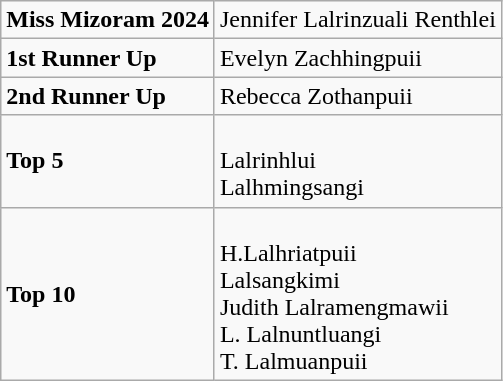<table class="wikitable">
<tr>
<td><strong>Miss Mizoram 2024</strong></td>
<td>Jennifer Lalrinzuali Renthlei</td>
</tr>
<tr>
<td><strong>1st Runner Up</strong></td>
<td>Evelyn Zachhingpuii</td>
</tr>
<tr>
<td><strong>2nd Runner Up</strong></td>
<td>Rebecca Zothanpuii</td>
</tr>
<tr>
<td><strong>Top 5</strong></td>
<td><br>Lalrinhlui<br>Lalhmingsangi</td>
</tr>
<tr>
<td><strong>Top 10</strong></td>
<td><br>H.Lalhriatpuii<br>Lalsangkimi<br>Judith Lalramengmawii<br>L. Lalnuntluangi<br>T. Lalmuanpuii</td>
</tr>
</table>
